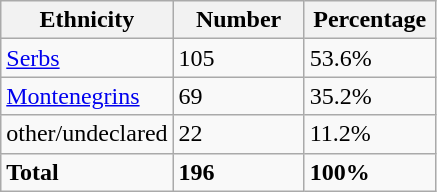<table class="wikitable">
<tr>
<th width="100px">Ethnicity</th>
<th width="80px">Number</th>
<th width="80px">Percentage</th>
</tr>
<tr>
<td><a href='#'>Serbs</a></td>
<td>105</td>
<td>53.6%</td>
</tr>
<tr>
<td><a href='#'>Montenegrins</a></td>
<td>69</td>
<td>35.2%</td>
</tr>
<tr>
<td>other/undeclared</td>
<td>22</td>
<td>11.2%</td>
</tr>
<tr>
<td><strong>Total</strong></td>
<td><strong>196</strong></td>
<td><strong>100%</strong></td>
</tr>
</table>
